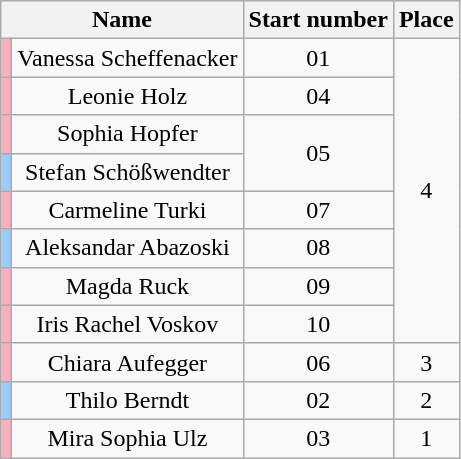<table class="wikitable sortable" style="text-align:center">
<tr>
<th colspan=2>Name</th>
<th>Start number</th>
<th>Place</th>
</tr>
<tr>
<td style="background:#faafbe"></td>
<td>Vanessa Scheffenacker</td>
<td>01</td>
<td rowspan=8>4</td>
</tr>
<tr>
<td style="background:#faafbe"></td>
<td>Leonie Holz</td>
<td>04</td>
</tr>
<tr>
<td style="background:#faafbe"></td>
<td>Sophia Hopfer</td>
<td rowspan=2>05</td>
</tr>
<tr>
<td style="background:#9cf;"></td>
<td>Stefan Schößwendter</td>
</tr>
<tr>
<td style="background:#faafbe"></td>
<td>Carmeline Turki</td>
<td>07</td>
</tr>
<tr>
<td style="background:#9cf;"></td>
<td>Aleksandar Abazoski</td>
<td>08</td>
</tr>
<tr>
<td style="background:#faafbe"></td>
<td>Magda Ruck</td>
<td>09</td>
</tr>
<tr>
<td style="background:#faafbe"></td>
<td>Iris Rachel Voskov</td>
<td>10</td>
</tr>
<tr>
<td style="background:#faafbe"></td>
<td>Chiara Aufegger</td>
<td>06</td>
<td>3</td>
</tr>
<tr>
<td style="background:#9cf;"></td>
<td>Thilo Berndt</td>
<td>02</td>
<td>2</td>
</tr>
<tr>
<td style="background:#faafbe"></td>
<td>Mira Sophia Ulz</td>
<td>03</td>
<td>1</td>
</tr>
</table>
